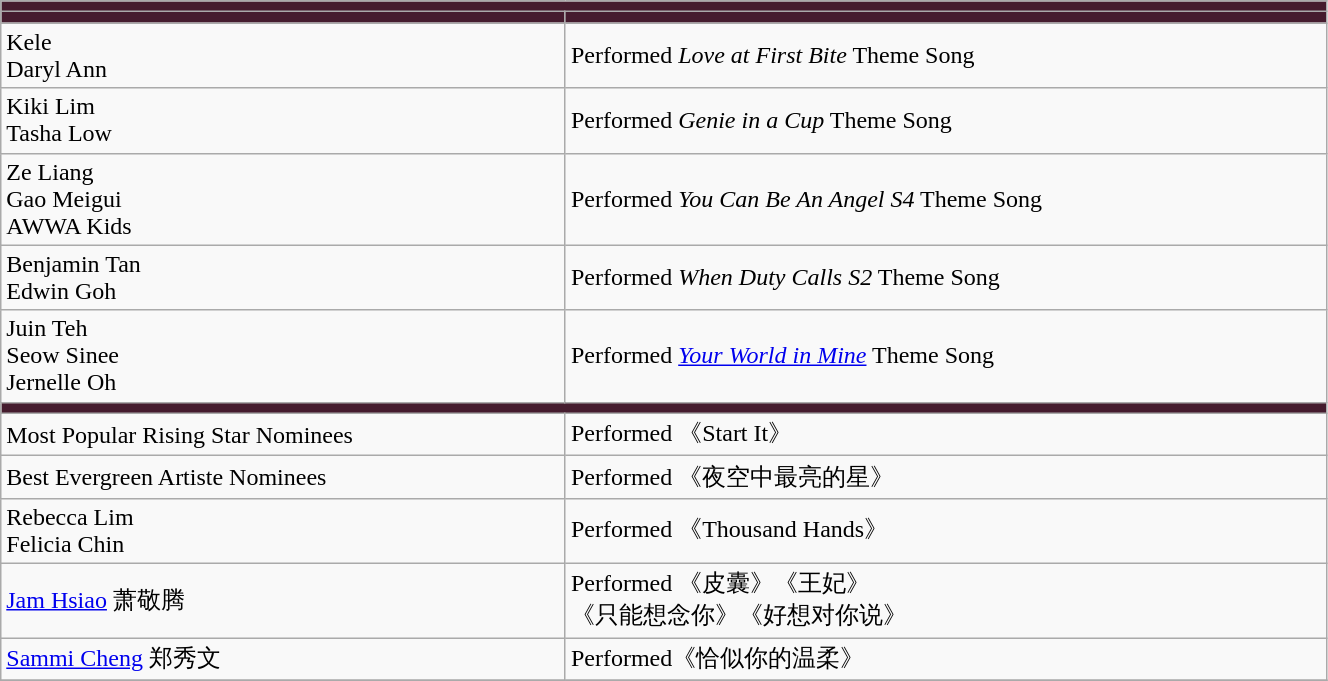<table class="wikitable" style="width:70%; text-align:left">
<tr>
<th scope="col" colspan="2" style="background:#451c2e; width:100%"></th>
</tr>
<tr>
<th scope="col" style="background:#451c2e"></th>
<th scope="col" style="background:#451c2e"></th>
</tr>
<tr>
<td scope="row">Kele <br> Daryl Ann</td>
<td>Performed <em>Love at First Bite</em> Theme Song</td>
</tr>
<tr>
<td scope="row">Kiki Lim <br> Tasha Low</td>
<td>Performed <em>Genie in a Cup</em> Theme Song</td>
</tr>
<tr>
<td scope="row">Ze Liang <br> Gao Meigui <br> AWWA Kids</td>
<td>Performed <em>You Can Be An Angel S4</em> Theme Song</td>
</tr>
<tr>
<td scope="row">Benjamin Tan <br> Edwin Goh</td>
<td>Performed <em>When Duty Calls S2</em> Theme Song</td>
</tr>
<tr>
<td scope="row">Juin Teh <br> Seow Sinee <br> Jernelle Oh</td>
<td>Performed <em><a href='#'>Your World in Mine</a></em> Theme Song</td>
</tr>
<tr>
<th scope="col" colspan="2" style="background:#451c2e; width:100%"></th>
</tr>
<tr>
<td scope="row">Most Popular Rising Star Nominees</td>
<td>Performed 《Start It》</td>
</tr>
<tr>
<td scope="row">Best Evergreen Artiste Nominees</td>
<td>Performed 《夜空中最亮的星》</td>
</tr>
<tr>
<td scope="row">Rebecca Lim <br> Felicia Chin</td>
<td>Performed 《Thousand Hands》</td>
</tr>
<tr>
<td scope="row"><a href='#'>Jam Hsiao</a> 萧敬腾</td>
<td>Performed 《皮囊》《王妃》<br>《只能想念你》《好想对你说》</td>
</tr>
<tr>
<td scope="row"><a href='#'>Sammi Cheng</a> 郑秀文</td>
<td>Performed《恰似你的温柔》</td>
</tr>
<tr>
</tr>
</table>
